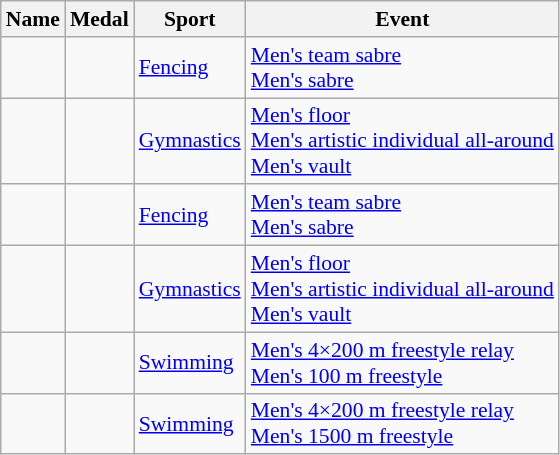<table class="wikitable sortable" style="font-size:90%">
<tr>
<th>Name</th>
<th>Medal</th>
<th>Sport</th>
<th>Event</th>
</tr>
<tr>
<td></td>
<td><br></td>
<td><a href='#'>Fencing</a></td>
<td><a href='#'>Men's team sabre</a><br><a href='#'>Men's sabre</a></td>
</tr>
<tr>
<td></td>
<td><br><br></td>
<td><a href='#'>Gymnastics</a></td>
<td><a href='#'>Men's floor</a><br><a href='#'>Men's artistic individual all-around</a><br><a href='#'>Men's vault</a></td>
</tr>
<tr>
<td></td>
<td><br></td>
<td><a href='#'>Fencing</a></td>
<td><a href='#'>Men's team sabre</a><br><a href='#'>Men's sabre</a></td>
</tr>
<tr>
<td></td>
<td><br><br></td>
<td><a href='#'>Gymnastics</a></td>
<td><a href='#'>Men's floor</a><br><a href='#'>Men's artistic individual all-around</a><br><a href='#'>Men's vault</a></td>
</tr>
<tr>
<td></td>
<td><br></td>
<td><a href='#'>Swimming</a></td>
<td><a href='#'>Men's 4×200 m freestyle relay</a><br><a href='#'>Men's 100 m freestyle</a></td>
</tr>
<tr>
<td></td>
<td><br></td>
<td><a href='#'>Swimming</a></td>
<td><a href='#'>Men's 4×200 m freestyle relay</a><br><a href='#'>Men's 1500 m freestyle</a></td>
</tr>
</table>
